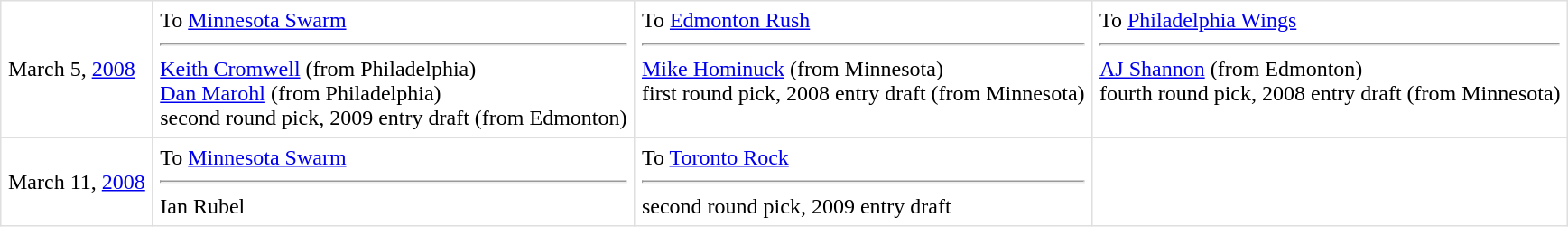<table border=1 style="border-collapse:collapse" bordercolor="#DFDFDF"  cellpadding="5">
<tr>
<td>March 5, <a href='#'>2008</a><br></td>
<td valign="top">To <a href='#'>Minnesota Swarm</a> <hr><a href='#'>Keith Cromwell</a> (from Philadelphia)<br><a href='#'>Dan Marohl</a> (from Philadelphia)<br>second round pick, 2009 entry draft (from Edmonton)</td>
<td valign="top">To <a href='#'>Edmonton Rush</a> <hr><a href='#'>Mike Hominuck</a> (from Minnesota)<br>first round pick, 2008 entry draft (from Minnesota)</td>
<td valign="top">To <a href='#'>Philadelphia Wings</a> <hr><a href='#'>AJ Shannon</a> (from Edmonton)<br>fourth round pick, 2008 entry draft (from Minnesota)</td>
</tr>
<tr>
<td>March 11, <a href='#'>2008</a><br></td>
<td valign="top">To <a href='#'>Minnesota Swarm</a> <hr> Ian Rubel</td>
<td valign="top">To <a href='#'>Toronto Rock</a> <hr>second round pick, 2009 entry draft</td>
</tr>
</table>
